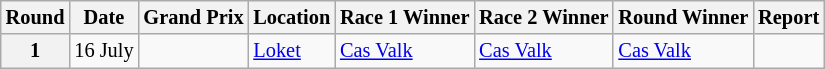<table class="wikitable" style="font-size: 85%;">
<tr>
<th>Round</th>
<th>Date</th>
<th>Grand Prix</th>
<th>Location</th>
<th>Race 1 Winner</th>
<th>Race 2 Winner</th>
<th>Round Winner</th>
<th>Report</th>
</tr>
<tr>
<th>1</th>
<td>16 July</td>
<td></td>
<td><a href='#'>Loket</a></td>
<td> <a href='#'>Cas Valk</a></td>
<td> <a href='#'>Cas Valk</a></td>
<td> <a href='#'>Cas Valk</a></td>
<td></td>
</tr>
</table>
